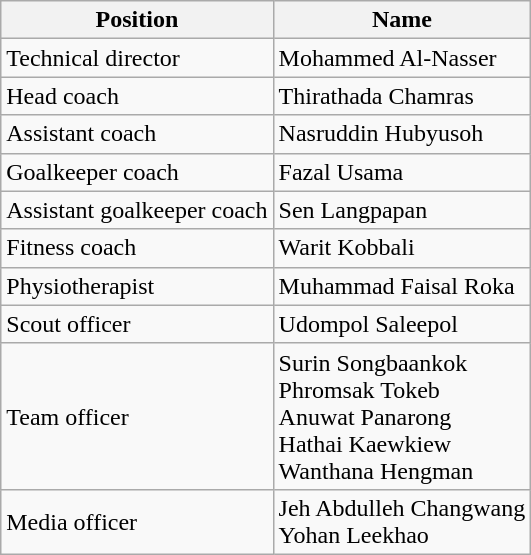<table class="wikitable">
<tr>
<th>Position</th>
<th>Name</th>
</tr>
<tr>
<td>Technical director</td>
<td> Mohammed Al-Nasser</td>
</tr>
<tr>
<td>Head coach</td>
<td> Thirathada Chamras</td>
</tr>
<tr>
<td>Assistant coach</td>
<td> Nasruddin Hubyusoh</td>
</tr>
<tr>
<td>Goalkeeper coach</td>
<td> Fazal Usama</td>
</tr>
<tr>
<td>Assistant goalkeeper coach</td>
<td> Sen Langpapan</td>
</tr>
<tr>
<td>Fitness coach</td>
<td> Warit Kobbali</td>
</tr>
<tr>
<td>Physiotherapist</td>
<td> Muhammad Faisal Roka</td>
</tr>
<tr>
<td>Scout officer</td>
<td> Udompol Saleepol</td>
</tr>
<tr>
<td>Team officer</td>
<td> Surin Songbaankok <br>  Phromsak Tokeb <br>  Anuwat Panarong <br>  Hathai Kaewkiew <br>  Wanthana Hengman</td>
</tr>
<tr>
<td>Media officer</td>
<td> Jeh Abdulleh Changwang <br>  Yohan Leekhao</td>
</tr>
</table>
